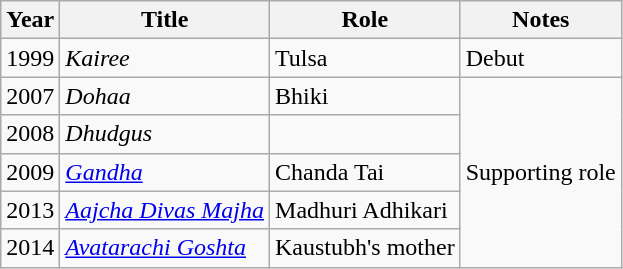<table class="wikitable">
<tr>
<th>Year</th>
<th>Title</th>
<th>Role</th>
<th>Notes</th>
</tr>
<tr>
<td>1999</td>
<td><em>Kairee</em></td>
<td>Tulsa</td>
<td>Debut</td>
</tr>
<tr>
<td>2007</td>
<td><em>Dohaa</em></td>
<td>Bhiki</td>
<td rowspan="5">Supporting role</td>
</tr>
<tr>
<td>2008</td>
<td><em>Dhudgus</em></td>
<td></td>
</tr>
<tr>
<td>2009</td>
<td><em><a href='#'>Gandha</a></em></td>
<td>Chanda Tai</td>
</tr>
<tr>
<td>2013</td>
<td><em><a href='#'>Aajcha Divas Majha</a></em></td>
<td>Madhuri Adhikari</td>
</tr>
<tr>
<td>2014</td>
<td><em><a href='#'>Avatarachi Goshta</a></em></td>
<td>Kaustubh's mother</td>
</tr>
</table>
